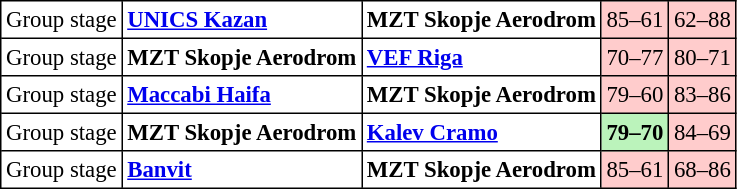<table cellpadding="3" cellspacing="0" border="1" style="font-size: 95%; border: black solid 1px; border-collapse: collapse;">
<tr>
<td align=center>Group stage</td>
<td> <strong><a href='#'>UNICS Kazan</a> </strong></td>
<td> <strong>MZT Skopje Aerodrom</strong></td>
<td align="center" bgcolor=#FFCCCC>85–61</td>
<td align="center" bgcolor=#FFCCCC>62–88</td>
</tr>
<tr>
<td align=center>Group stage</td>
<td> <strong>MZT Skopje Aerodrom</strong></td>
<td> <strong><a href='#'>VEF Riga</a></strong></td>
<td align="center" bgcolor=#FFCCCC>70–77</td>
<td align="center" bgcolor=#FFCCCC>80–71</td>
</tr>
<tr>
<td align=center>Group stage</td>
<td> <strong><a href='#'>Maccabi Haifa</a></strong></td>
<td> <strong>MZT Skopje Aerodrom</strong></td>
<td align="center" bgcolor=#FFCCCC>79–60</td>
<td align="center" bgcolor=#FFCCCC>83–86</td>
</tr>
<tr>
<td align=center>Group stage</td>
<td> <strong>MZT Skopje Aerodrom</strong></td>
<td> <strong><a href='#'>Kalev Cramo</a></strong></td>
<td align="center" bgcolor=#BBF3BB><strong>79–70</strong></td>
<td align="center" bgcolor=#FFCCCC>84–69</td>
</tr>
<tr>
<td align=center>Group stage</td>
<td> <strong><a href='#'>Banvit</a></strong></td>
<td> <strong>MZT Skopje Aerodrom</strong></td>
<td align="center" bgcolor=#FFCCCC>85–61</td>
<td align="center" bgcolor=#FFCCCC>68–86</td>
</tr>
</table>
